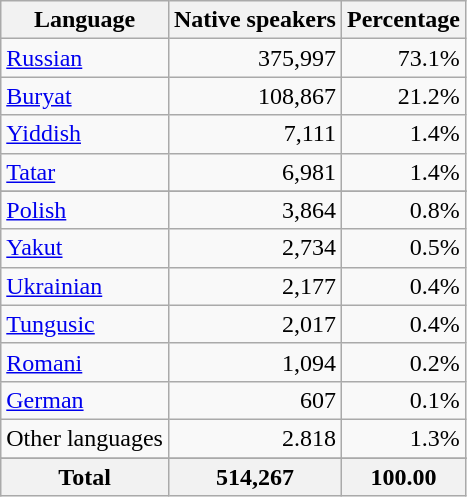<table class="wikitable sortable">
<tr>
<th>Language</th>
<th>Native speakers</th>
<th>Percentage</th>
</tr>
<tr>
<td><a href='#'>Russian</a></td>
<td align="right">375,997</td>
<td align="right">73.1%</td>
</tr>
<tr>
<td><a href='#'>Buryat</a></td>
<td align="right">108,867</td>
<td align="right">21.2%</td>
</tr>
<tr>
<td><a href='#'>Yiddish</a></td>
<td align="right">7,111</td>
<td align="right">1.4%</td>
</tr>
<tr>
<td><a href='#'>Tatar</a></td>
<td align="right">6,981</td>
<td align="right">1.4%</td>
</tr>
<tr>
</tr>
<tr>
<td><a href='#'>Polish</a></td>
<td align="right">3,864</td>
<td align="right">0.8%</td>
</tr>
<tr>
<td><a href='#'>Yakut</a></td>
<td align="right">2,734</td>
<td align="right">0.5%</td>
</tr>
<tr>
<td><a href='#'>Ukrainian</a></td>
<td align="right">2,177</td>
<td align="right">0.4%</td>
</tr>
<tr>
<td><a href='#'>Tungusic</a></td>
<td align="right">2,017</td>
<td align="right">0.4%</td>
</tr>
<tr>
<td><a href='#'>Romani</a></td>
<td align="right">1,094</td>
<td align="right">0.2%</td>
</tr>
<tr>
<td><a href='#'>German</a></td>
<td align="right">607</td>
<td align="right">0.1%</td>
</tr>
<tr>
<td>Other languages</td>
<td align="right">2.818</td>
<td align="right">1.3%</td>
</tr>
<tr>
</tr>
<tr>
<th>Total</th>
<th>514,267</th>
<th>100.00</th>
</tr>
</table>
